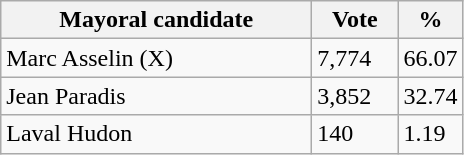<table class="wikitable">
<tr>
<th bgcolor="#DDDDFF" width="200px">Mayoral candidate</th>
<th bgcolor="#DDDDFF" width="50px">Vote</th>
<th bgcolor="#DDDDFF" width="30px">%</th>
</tr>
<tr>
<td>Marc Asselin (X)</td>
<td>7,774</td>
<td>66.07</td>
</tr>
<tr>
<td>Jean Paradis</td>
<td>3,852</td>
<td>32.74</td>
</tr>
<tr>
<td>Laval Hudon</td>
<td>140</td>
<td>1.19</td>
</tr>
</table>
